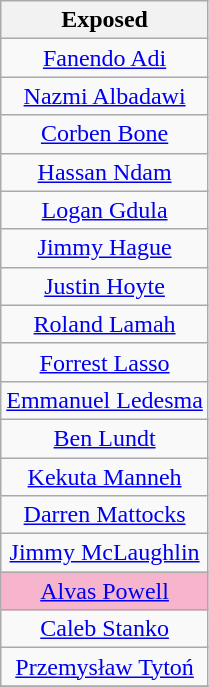<table class="wikitable" style="text-align:center">
<tr>
<th>Exposed</th>
</tr>
<tr>
<td><a href='#'>Fanendo Adi</a></td>
</tr>
<tr>
<td><a href='#'>Nazmi Albadawi</a></td>
</tr>
<tr>
<td><a href='#'>Corben Bone</a></td>
</tr>
<tr>
<td><a href='#'>Hassan Ndam</a></td>
</tr>
<tr>
<td><a href='#'>Logan Gdula</a></td>
</tr>
<tr>
<td><a href='#'>Jimmy Hague</a></td>
</tr>
<tr>
<td><a href='#'>Justin Hoyte</a></td>
</tr>
<tr>
<td><a href='#'>Roland Lamah</a></td>
</tr>
<tr>
<td><a href='#'>Forrest Lasso</a></td>
</tr>
<tr>
<td><a href='#'>Emmanuel Ledesma</a></td>
</tr>
<tr>
<td><a href='#'>Ben Lundt</a></td>
</tr>
<tr>
<td><a href='#'>Kekuta Manneh</a></td>
</tr>
<tr>
<td><a href='#'>Darren Mattocks</a></td>
</tr>
<tr>
<td><a href='#'>Jimmy McLaughlin</a></td>
</tr>
<tr>
<td style="background: #f7b5cd"><a href='#'>Alvas Powell</a></td>
</tr>
<tr>
<td><a href='#'>Caleb Stanko</a></td>
</tr>
<tr>
<td><a href='#'>Przemysław Tytoń</a></td>
</tr>
<tr>
</tr>
</table>
